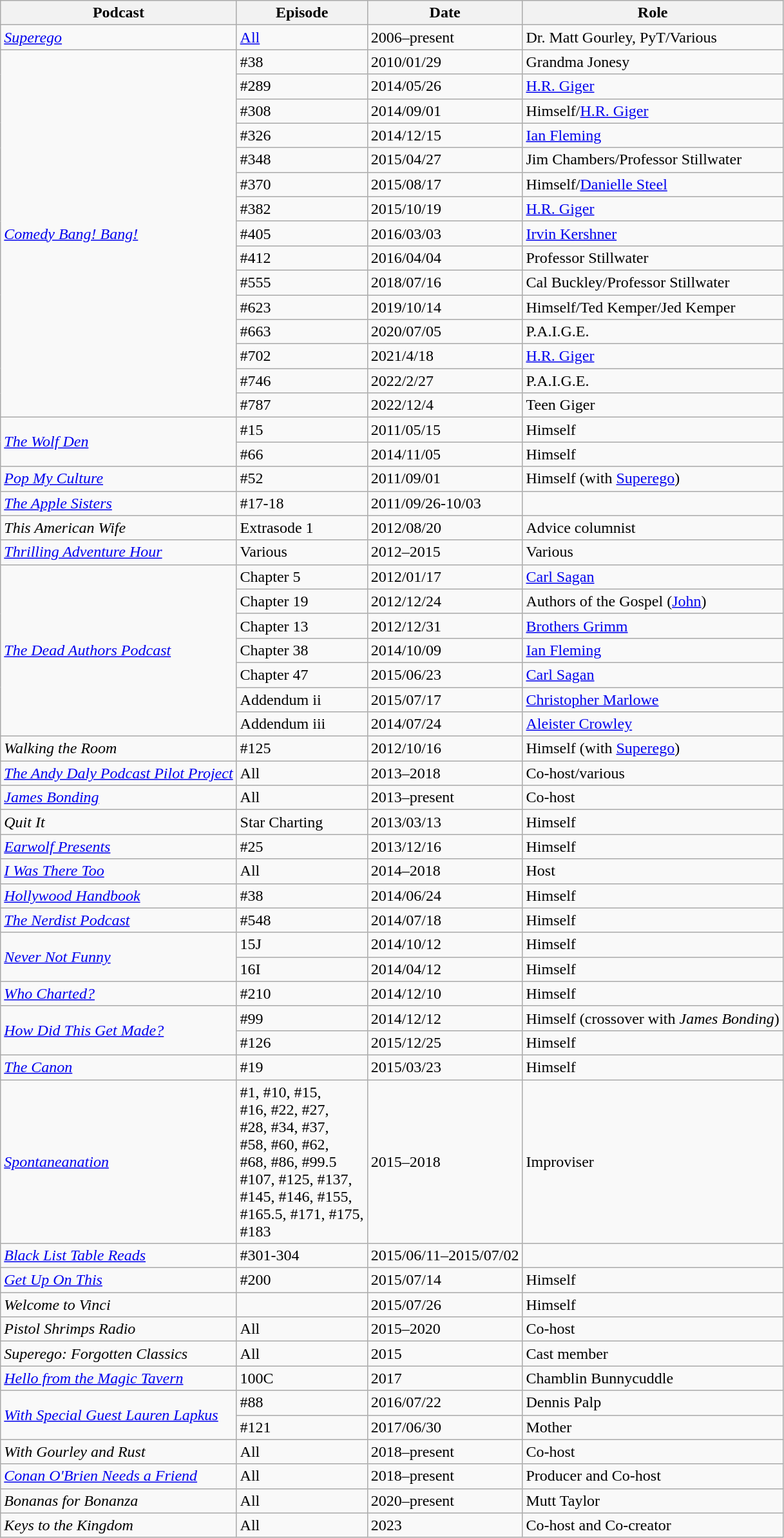<table class="wikitable sortable">
<tr>
<th>Podcast</th>
<th>Episode</th>
<th>Date</th>
<th>Role</th>
</tr>
<tr>
<td><em><a href='#'>Superego</a></em></td>
<td><a href='#'>All</a></td>
<td>2006–present</td>
<td>Dr. Matt Gourley, PyT/Various</td>
</tr>
<tr>
<td rowspan="15"><em><a href='#'>Comedy Bang! Bang!</a></em></td>
<td>#38</td>
<td>2010/01/29</td>
<td>Grandma Jonesy</td>
</tr>
<tr>
<td>#289</td>
<td>2014/05/26</td>
<td><a href='#'>H.R. Giger</a></td>
</tr>
<tr>
<td>#308</td>
<td>2014/09/01</td>
<td>Himself/<a href='#'>H.R. Giger</a></td>
</tr>
<tr>
<td>#326</td>
<td>2014/12/15</td>
<td><a href='#'>Ian Fleming</a></td>
</tr>
<tr>
<td>#348</td>
<td>2015/04/27</td>
<td>Jim Chambers/Professor Stillwater</td>
</tr>
<tr>
<td>#370</td>
<td>2015/08/17</td>
<td>Himself/<a href='#'>Danielle Steel</a></td>
</tr>
<tr>
<td>#382</td>
<td>2015/10/19</td>
<td><a href='#'>H.R. Giger</a></td>
</tr>
<tr>
<td>#405</td>
<td>2016/03/03</td>
<td><a href='#'>Irvin Kershner</a></td>
</tr>
<tr>
<td>#412</td>
<td>2016/04/04</td>
<td>Professor Stillwater</td>
</tr>
<tr>
<td>#555</td>
<td>2018/07/16</td>
<td>Cal Buckley/Professor Stillwater</td>
</tr>
<tr>
<td>#623</td>
<td>2019/10/14</td>
<td>Himself/Ted Kemper/Jed Kemper</td>
</tr>
<tr>
<td>#663</td>
<td>2020/07/05</td>
<td>P.A.I.G.E.</td>
</tr>
<tr>
<td>#702</td>
<td>2021/4/18</td>
<td><a href='#'>H.R. Giger</a></td>
</tr>
<tr>
<td>#746</td>
<td>2022/2/27</td>
<td>P.A.I.G.E.</td>
</tr>
<tr>
<td>#787</td>
<td>2022/12/4</td>
<td>Teen Giger</td>
</tr>
<tr>
<td rowspan="2"><em><a href='#'>The Wolf Den</a></em></td>
<td>#15</td>
<td>2011/05/15</td>
<td>Himself</td>
</tr>
<tr>
<td>#66</td>
<td>2014/11/05</td>
<td>Himself</td>
</tr>
<tr>
<td><em><a href='#'>Pop My Culture</a></em></td>
<td>#52</td>
<td>2011/09/01</td>
<td>Himself (with <a href='#'>Superego</a>)</td>
</tr>
<tr>
<td><em><a href='#'>The Apple Sisters</a></em></td>
<td>#17-18</td>
<td>2011/09/26-10/03</td>
<td></td>
</tr>
<tr>
<td><em>This American Wife</em></td>
<td>Extrasode 1</td>
<td>2012/08/20</td>
<td>Advice columnist</td>
</tr>
<tr>
<td><em><a href='#'>Thrilling Adventure Hour</a></em></td>
<td>Various</td>
<td>2012–2015</td>
<td>Various</td>
</tr>
<tr>
<td rowspan="7"><em><a href='#'>The Dead Authors Podcast</a></em></td>
<td>Chapter 5</td>
<td>2012/01/17</td>
<td><a href='#'>Carl Sagan</a></td>
</tr>
<tr>
<td>Chapter 19</td>
<td>2012/12/24</td>
<td>Authors of the Gospel (<a href='#'>John</a>)</td>
</tr>
<tr>
<td>Chapter 13</td>
<td>2012/12/31</td>
<td><a href='#'>Brothers Grimm</a></td>
</tr>
<tr>
<td>Chapter 38</td>
<td>2014/10/09</td>
<td><a href='#'>Ian Fleming</a></td>
</tr>
<tr>
<td>Chapter 47</td>
<td>2015/06/23</td>
<td><a href='#'>Carl Sagan</a></td>
</tr>
<tr>
<td>Addendum ii</td>
<td>2015/07/17</td>
<td><a href='#'>Christopher Marlowe</a></td>
</tr>
<tr>
<td>Addendum iii</td>
<td>2014/07/24</td>
<td><a href='#'>Aleister Crowley</a></td>
</tr>
<tr>
<td><em>Walking the Room</em></td>
<td>#125</td>
<td>2012/10/16</td>
<td>Himself (with <a href='#'>Superego</a>)</td>
</tr>
<tr>
<td><em><a href='#'>The Andy Daly Podcast Pilot Project</a></em></td>
<td>All</td>
<td>2013–2018</td>
<td>Co-host/various</td>
</tr>
<tr>
<td><em><a href='#'>James Bonding</a></em></td>
<td>All</td>
<td>2013–present</td>
<td>Co-host</td>
</tr>
<tr>
<td><em>Quit It</em></td>
<td>Star Charting</td>
<td>2013/03/13</td>
<td>Himself</td>
</tr>
<tr>
<td><em><a href='#'>Earwolf Presents</a></em></td>
<td>#25</td>
<td>2013/12/16</td>
<td>Himself</td>
</tr>
<tr>
<td><em><a href='#'>I Was There Too</a></em></td>
<td>All</td>
<td>2014–2018</td>
<td>Host</td>
</tr>
<tr>
<td><em><a href='#'>Hollywood Handbook</a></em></td>
<td>#38</td>
<td>2014/06/24</td>
<td>Himself</td>
</tr>
<tr>
<td><em><a href='#'>The Nerdist Podcast</a></em></td>
<td>#548</td>
<td>2014/07/18</td>
<td>Himself</td>
</tr>
<tr>
<td rowspan="2"><em><a href='#'>Never Not Funny</a></em></td>
<td>15J</td>
<td>2014/10/12</td>
<td>Himself</td>
</tr>
<tr>
<td>16I</td>
<td>2014/04/12</td>
<td>Himself</td>
</tr>
<tr>
<td><em><a href='#'>Who Charted?</a></em></td>
<td>#210</td>
<td>2014/12/10</td>
<td>Himself</td>
</tr>
<tr>
<td rowspan="2"><em><a href='#'>How Did This Get Made?</a></em></td>
<td>#99</td>
<td>2014/12/12</td>
<td>Himself (crossover with <em>James Bonding</em>)</td>
</tr>
<tr>
<td>#126</td>
<td>2015/12/25</td>
<td>Himself</td>
</tr>
<tr>
<td><em><a href='#'>The Canon</a></em></td>
<td>#19</td>
<td>2015/03/23</td>
<td>Himself</td>
</tr>
<tr>
<td><em><a href='#'>Spontaneanation</a></em></td>
<td>#1, #10, #15,<br>#16, #22, #27,<br>#28, #34, #37,<br>#58, #60, #62,<br>#68, #86, #99.5<br>#107, #125, #137,<br>#145, #146, #155,<br>#165.5, #171, #175,<br>#183</td>
<td>2015–2018</td>
<td>Improviser</td>
</tr>
<tr>
<td><em><a href='#'>Black List Table Reads</a></em></td>
<td>#301-304</td>
<td>2015/06/11–2015/07/02</td>
<td></td>
</tr>
<tr>
<td><em><a href='#'>Get Up On This</a></em></td>
<td>#200</td>
<td>2015/07/14</td>
<td>Himself</td>
</tr>
<tr>
<td><em>Welcome to Vinci</em></td>
<td></td>
<td>2015/07/26</td>
<td>Himself</td>
</tr>
<tr>
<td><em>Pistol Shrimps Radio</em></td>
<td>All</td>
<td>2015–2020</td>
<td>Co-host</td>
</tr>
<tr>
<td><em>Superego: Forgotten Classics</em></td>
<td>All</td>
<td>2015</td>
<td>Cast member</td>
</tr>
<tr>
<td><em><a href='#'>Hello from the Magic Tavern</a></em></td>
<td>100C</td>
<td>2017</td>
<td>Chamblin Bunnycuddle</td>
</tr>
<tr>
<td rowspan="2"><em><a href='#'>With Special Guest Lauren Lapkus</a></em></td>
<td>#88</td>
<td>2016/07/22</td>
<td>Dennis Palp</td>
</tr>
<tr>
<td>#121</td>
<td>2017/06/30</td>
<td>Mother</td>
</tr>
<tr>
<td><em>With Gourley and Rust</em></td>
<td>All</td>
<td>2018–present</td>
<td>Co-host</td>
</tr>
<tr>
<td><em><a href='#'>Conan O'Brien Needs a Friend</a></em></td>
<td>All</td>
<td>2018–present</td>
<td>Producer and Co-host</td>
</tr>
<tr>
<td><em>Bonanas for Bonanza</em></td>
<td>All</td>
<td>2020–present</td>
<td>Mutt Taylor</td>
</tr>
<tr>
<td><em>Keys to the Kingdom</em></td>
<td>All</td>
<td>2023</td>
<td>Co-host and Co-creator</td>
</tr>
</table>
